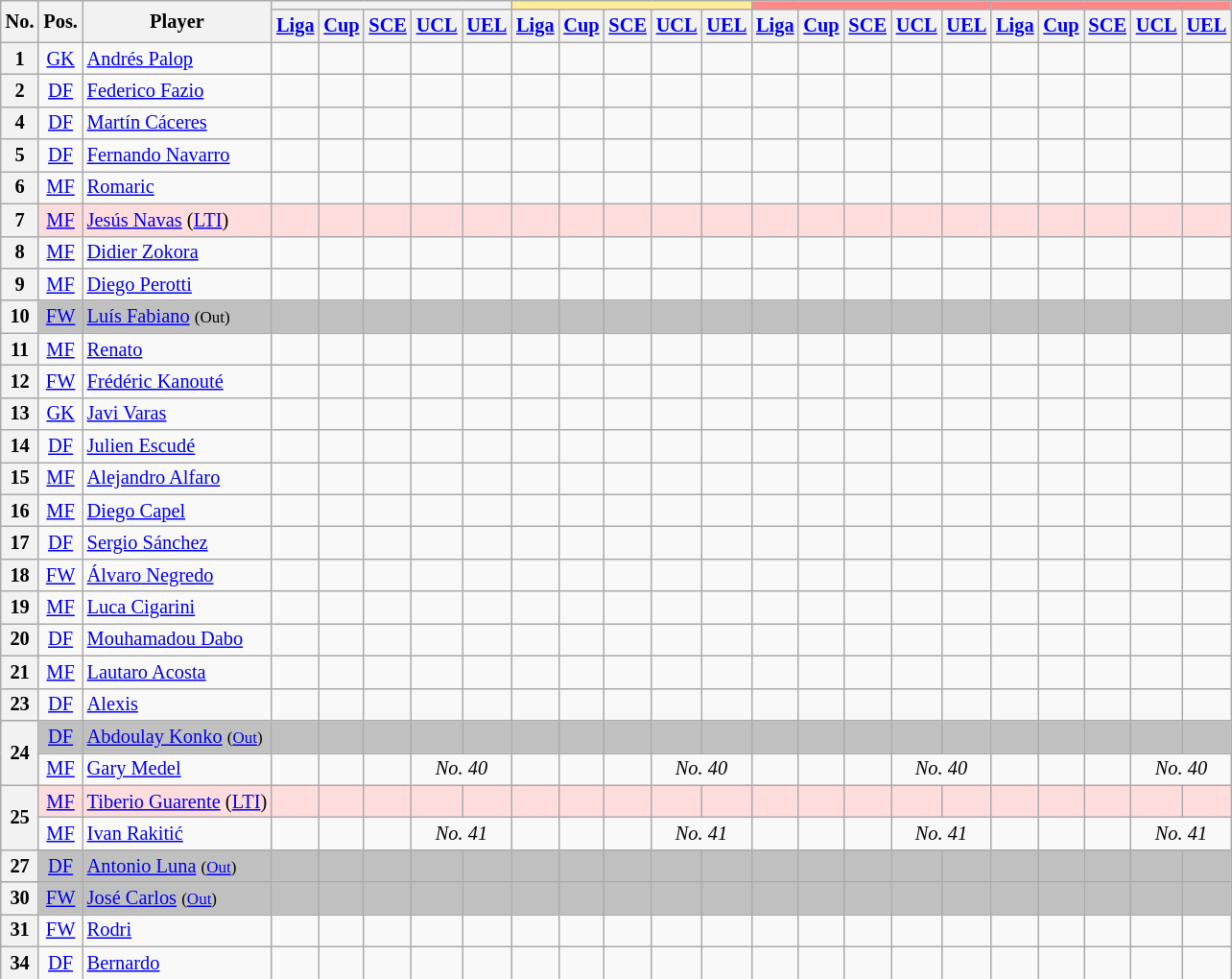<table class="wikitable" style="font-size: 85%">
<tr>
<th rowspan="2">No.</th>
<th rowspan="2">Pos.</th>
<th rowspan="2">Player</th>
<th colspan="5"></th>
<th colspan="5" style="background:#FFEE99"></th>
<th colspan="5" style="background:#FF8888"></th>
<th colspan="5" style="background:#FF8888"></th>
</tr>
<tr>
<th><a href='#'>Liga</a></th>
<th><a href='#'>Cup</a></th>
<th><a href='#'>SCE</a></th>
<th><a href='#'>UCL</a></th>
<th><a href='#'>UEL</a></th>
<th><a href='#'>Liga</a></th>
<th><a href='#'>Cup</a></th>
<th><a href='#'>SCE</a></th>
<th><a href='#'>UCL</a></th>
<th><a href='#'>UEL</a></th>
<th><a href='#'>Liga</a></th>
<th><a href='#'>Cup</a></th>
<th><a href='#'>SCE</a></th>
<th><a href='#'>UCL</a></th>
<th><a href='#'>UEL</a></th>
<th><a href='#'>Liga</a></th>
<th><a href='#'>Cup</a></th>
<th><a href='#'>SCE</a></th>
<th><a href='#'>UCL</a></th>
<th><a href='#'>UEL</a></th>
</tr>
<tr>
<th>1</th>
<td align="center"><a href='#'>GK</a></td>
<td> <a href='#'>Andrés Palop</a></td>
<td align="center"></td>
<td align="center"></td>
<td align="center"></td>
<td align="center"></td>
<td align="center"></td>
<td align="center"></td>
<td align="center"></td>
<td align="center"></td>
<td align="center"></td>
<td align="center"></td>
<td align="center"></td>
<td align="center"></td>
<td align="center"></td>
<td align="center"></td>
<td align="center"></td>
<td align="center"></td>
<td align="center"></td>
<td align="center"></td>
<td align="center"></td>
<td align="center"></td>
</tr>
<tr>
<th>2</th>
<td align="center"><a href='#'>DF</a></td>
<td> <a href='#'>Federico Fazio</a></td>
<td align="center"></td>
<td align="center"></td>
<td align="center"></td>
<td align="center"></td>
<td align="center"></td>
<td align="center"></td>
<td align="center"></td>
<td align="center"></td>
<td align="center"></td>
<td align="center"></td>
<td align="center"></td>
<td align="center"></td>
<td align="center"></td>
<td align="center"></td>
<td align="center"></td>
<td align="center"></td>
<td align="center"></td>
<td align="center"></td>
<td align="center"></td>
<td align="center"></td>
</tr>
<tr>
<th>4</th>
<td align="center"><a href='#'>DF</a></td>
<td> <a href='#'>Martín Cáceres</a></td>
<td align="center"></td>
<td align="center"></td>
<td align="center"></td>
<td align="center"></td>
<td align="center"></td>
<td align="center"></td>
<td align="center"></td>
<td align="center"></td>
<td align="center"></td>
<td align="center"></td>
<td align="center"></td>
<td align="center"></td>
<td align="center"></td>
<td align="center"></td>
<td align="center"></td>
<td align="center"></td>
<td align="center"></td>
<td align="center"></td>
<td align="center"></td>
<td align="center"></td>
</tr>
<tr>
<th>5</th>
<td align="center"><a href='#'>DF</a></td>
<td> <a href='#'>Fernando Navarro</a></td>
<td align="center"></td>
<td align="center"></td>
<td align="center"></td>
<td align="center"></td>
<td align="center"></td>
<td align="center"></td>
<td align="center"></td>
<td align="center"></td>
<td align="center"></td>
<td align="center"></td>
<td align="center"></td>
<td align="center"></td>
<td align="center"></td>
<td align="center"></td>
<td align="center"></td>
<td align="center"></td>
<td align="center"></td>
<td align="center"></td>
<td align="center"></td>
<td align="center"></td>
</tr>
<tr>
<th>6</th>
<td align="center"><a href='#'>MF</a></td>
<td> <a href='#'>Romaric</a></td>
<td align="center"></td>
<td align="center"></td>
<td align="center"></td>
<td align="center"></td>
<td align="center"></td>
<td align="center"></td>
<td align="center"></td>
<td align="center"></td>
<td align="center"></td>
<td align="center"></td>
<td align="center"></td>
<td align="center"></td>
<td align="center"></td>
<td align="center"></td>
<td align="center"></td>
<td align="center"></td>
<td align="center"></td>
<td align="center"></td>
<td align="center"></td>
<td align="center"></td>
</tr>
<tr bgcolor="#ffdddd">
<th>7</th>
<td align="center"><a href='#'>MF</a></td>
<td> <a href='#'>Jesús Navas</a> (<a href='#'>LTI</a>)</td>
<td align="center"></td>
<td align="center"></td>
<td align="center"></td>
<td align="center"></td>
<td align="center"></td>
<td align="center"></td>
<td align="center"></td>
<td align="center"></td>
<td align="center"></td>
<td align="center"></td>
<td align="center"></td>
<td align="center"></td>
<td align="center"></td>
<td align="center"></td>
<td align="center"></td>
<td align="center"></td>
<td align="center"></td>
<td align="center"></td>
<td align="center"></td>
<td align="center"></td>
</tr>
<tr>
<th>8</th>
<td align="center"><a href='#'>MF</a></td>
<td> <a href='#'>Didier Zokora</a></td>
<td align="center"></td>
<td align="center"></td>
<td align="center"></td>
<td align="center"></td>
<td align="center"></td>
<td align="center"></td>
<td align="center"></td>
<td align="center"></td>
<td align="center"></td>
<td align="center"></td>
<td align="center"></td>
<td align="center"></td>
<td align="center"></td>
<td align="center"></td>
<td align="center"></td>
<td align="center"></td>
<td align="center"></td>
<td align="center"></td>
<td align="center"></td>
<td align="center"></td>
</tr>
<tr>
<th>9</th>
<td align="center"><a href='#'>MF</a></td>
<td> <a href='#'>Diego Perotti</a></td>
<td align="center"></td>
<td align="center"></td>
<td align="center"></td>
<td align="center"></td>
<td align="center"></td>
<td align="center"></td>
<td align="center"></td>
<td align="center"></td>
<td align="center"></td>
<td align="center"></td>
<td align="center"></td>
<td align="center"></td>
<td align="center"></td>
<td align="center"></td>
<td align="center"></td>
<td align="center"></td>
<td align="center"></td>
<td align="center"></td>
<td align="center"></td>
<td align="center"></td>
</tr>
<tr bgcolor="#c0c0c0">
<th>10</th>
<td align="center"><a href='#'>FW</a></td>
<td> <a href='#'>Luís Fabiano</a> <small>(Out)</small></td>
<td align="center"></td>
<td align="center"></td>
<td align="center"></td>
<td align="center"></td>
<td align="center"></td>
<td align="center"></td>
<td align="center"></td>
<td align="center"></td>
<td align="center"></td>
<td align="center"></td>
<td align="center"></td>
<td align="center"></td>
<td align="center"></td>
<td align="center"></td>
<td align="center"></td>
<td align="center"></td>
<td align="center"></td>
<td align="center"></td>
<td align="center"></td>
<td align="center"></td>
</tr>
<tr>
<th>11</th>
<td align="center"><a href='#'>MF</a></td>
<td> <a href='#'>Renato</a></td>
<td align="center"></td>
<td align="center"></td>
<td align="center"></td>
<td align="center"></td>
<td align="center"></td>
<td align="center"></td>
<td align="center"></td>
<td align="center"></td>
<td align="center"></td>
<td align="center"></td>
<td align="center"></td>
<td align="center"></td>
<td align="center"></td>
<td align="center"></td>
<td align="center"></td>
<td align="center"></td>
<td align="center"></td>
<td align="center"></td>
<td align="center"></td>
<td align="center"></td>
</tr>
<tr>
<th>12</th>
<td align="center"><a href='#'>FW</a></td>
<td> <a href='#'>Frédéric Kanouté</a></td>
<td align="center"></td>
<td align="center"></td>
<td align="center"></td>
<td align="center"></td>
<td align="center"></td>
<td align="center"></td>
<td align="center"></td>
<td align="center"></td>
<td align="center"></td>
<td align="center"></td>
<td align="center"></td>
<td align="center"></td>
<td align="center"></td>
<td align="center"></td>
<td align="center"></td>
<td align="center"></td>
<td align="center"></td>
<td align="center"></td>
<td align="center"></td>
<td align="center"></td>
</tr>
<tr>
<th>13</th>
<td align="center"><a href='#'>GK</a></td>
<td> <a href='#'>Javi Varas</a></td>
<td align="center"></td>
<td align="center"></td>
<td align="center"></td>
<td align="center"></td>
<td align="center"></td>
<td align="center"></td>
<td align="center"></td>
<td align="center"></td>
<td align="center"></td>
<td align="center"></td>
<td align="center"></td>
<td align="center"></td>
<td align="center"></td>
<td align="center"></td>
<td align="center"></td>
<td align="center"></td>
<td align="center"></td>
<td align="center"></td>
<td align="center"></td>
<td align="center"></td>
</tr>
<tr>
<th>14</th>
<td align="center"><a href='#'>DF</a></td>
<td> <a href='#'>Julien Escudé</a></td>
<td align="center"></td>
<td align="center"></td>
<td align="center"></td>
<td align="center"></td>
<td align="center"></td>
<td align="center"></td>
<td align="center"></td>
<td align="center"></td>
<td align="center"></td>
<td align="center"></td>
<td align="center"></td>
<td align="center"></td>
<td align="center"></td>
<td align="center"></td>
<td align="center"></td>
<td align="center"></td>
<td align="center"></td>
<td align="center"></td>
<td align="center"></td>
<td align="center"></td>
</tr>
<tr>
<th>15</th>
<td align="center"><a href='#'>MF</a></td>
<td> <a href='#'>Alejandro Alfaro</a></td>
<td align="center"></td>
<td align="center"></td>
<td align="center"></td>
<td align="center"></td>
<td align="center"></td>
<td align="center"></td>
<td align="center"></td>
<td align="center"></td>
<td align="center"></td>
<td align="center"></td>
<td align="center"></td>
<td align="center"></td>
<td align="center"></td>
<td align="center"></td>
<td align="center"></td>
<td align="center"></td>
<td align="center"></td>
<td align="center"></td>
<td align="center"></td>
<td align="center"></td>
</tr>
<tr>
<th>16</th>
<td align="center"><a href='#'>MF</a></td>
<td> <a href='#'>Diego Capel</a></td>
<td align="center"></td>
<td align="center"></td>
<td align="center"></td>
<td align="center"></td>
<td align="center"></td>
<td align="center"></td>
<td align="center"></td>
<td align="center"></td>
<td align="center"></td>
<td align="center"></td>
<td align="center"></td>
<td align="center"></td>
<td align="center"></td>
<td align="center"></td>
<td align="center"></td>
<td align="center"></td>
<td align="center"></td>
<td align="center"></td>
<td align="center"></td>
<td align="center"></td>
</tr>
<tr>
<th>17</th>
<td align="center"><a href='#'>DF</a></td>
<td> <a href='#'>Sergio Sánchez</a></td>
<td align="center"></td>
<td align="center"></td>
<td align="center"></td>
<td align="center"></td>
<td align="center"></td>
<td align="center"></td>
<td align="center"></td>
<td align="center"></td>
<td align="center"></td>
<td align="center"></td>
<td align="center"></td>
<td align="center"></td>
<td align="center"></td>
<td align="center"></td>
<td align="center"></td>
<td align="center"></td>
<td align="center"></td>
<td align="center"></td>
<td align="center"></td>
<td align="center"></td>
</tr>
<tr>
<th>18</th>
<td align="center"><a href='#'>FW</a></td>
<td> <a href='#'>Álvaro Negredo</a></td>
<td align="center"></td>
<td align="center"></td>
<td align="center"></td>
<td align="center"></td>
<td align="center"></td>
<td align="center"></td>
<td align="center"></td>
<td align="center"></td>
<td align="center"></td>
<td align="center"></td>
<td align="center"></td>
<td align="center"></td>
<td align="center"></td>
<td align="center"></td>
<td align="center"></td>
<td align="center"></td>
<td align="center"></td>
<td align="center"></td>
<td align="center"></td>
<td align="center"></td>
</tr>
<tr>
<th>19</th>
<td align="center"><a href='#'>MF</a></td>
<td> <a href='#'>Luca Cigarini</a></td>
<td align="center"></td>
<td align="center"></td>
<td align="center"></td>
<td align="center"></td>
<td align="center"></td>
<td align="center"></td>
<td align="center"></td>
<td align="center"></td>
<td align="center"></td>
<td align="center"></td>
<td align="center"></td>
<td align="center"></td>
<td align="center"></td>
<td align="center"></td>
<td align="center"></td>
<td align="center"></td>
<td align="center"></td>
<td align="center"></td>
<td align="center"></td>
<td align="center"></td>
</tr>
<tr>
<th>20</th>
<td align="center"><a href='#'>DF</a></td>
<td> <a href='#'>Mouhamadou Dabo</a></td>
<td align="center"></td>
<td align="center"></td>
<td align="center"></td>
<td align="center"></td>
<td align="center"></td>
<td align="center"></td>
<td align="center"></td>
<td align="center"></td>
<td align="center"></td>
<td align="center"></td>
<td align="center"></td>
<td align="center"></td>
<td align="center"></td>
<td align="center"></td>
<td align="center"></td>
<td align="center"></td>
<td align="center"></td>
<td align="center"></td>
<td align="center"></td>
<td align="center"></td>
</tr>
<tr>
<th>21</th>
<td align="center"><a href='#'>MF</a></td>
<td> <a href='#'>Lautaro Acosta</a></td>
<td align="center"></td>
<td align="center"></td>
<td align="center"></td>
<td align="center"></td>
<td align="center"></td>
<td align="center"></td>
<td align="center"></td>
<td align="center"></td>
<td align="center"></td>
<td align="center"></td>
<td align="center"></td>
<td align="center"></td>
<td align="center"></td>
<td align="center"></td>
<td align="center"></td>
<td align="center"></td>
<td align="center"></td>
<td align="center"></td>
<td align="center"></td>
<td align="center"></td>
</tr>
<tr>
<th>23</th>
<td align="center"><a href='#'>DF</a></td>
<td> <a href='#'>Alexis</a></td>
<td align="center"></td>
<td align="center"></td>
<td align="center"></td>
<td align="center"></td>
<td align="center"></td>
<td align="center"></td>
<td align="center"></td>
<td align="center"></td>
<td align="center"></td>
<td align="center"></td>
<td align="center"></td>
<td align="center"></td>
<td align="center"></td>
<td align="center"></td>
<td align="center"></td>
<td align="center"></td>
<td align="center"></td>
<td align="center"></td>
<td align="center"></td>
<td align="center"></td>
</tr>
<tr bgcolor="#c0c0c0">
<th rowspan="2">24</th>
<td align="center"><a href='#'>DF</a></td>
<td> <a href='#'>Abdoulay Konko</a> <small>(<a href='#'>Out</a>)</small></td>
<td align="center"></td>
<td align="center"></td>
<td align="center"></td>
<td align="center"></td>
<td align="center"></td>
<td align="center"></td>
<td align="center"></td>
<td align="center"></td>
<td align="center"></td>
<td align="center"></td>
<td align="center"></td>
<td align="center"></td>
<td align="center"></td>
<td align="center"></td>
<td align="center"></td>
<td align="center"></td>
<td align="center"></td>
<td align="center"></td>
<td align="center"></td>
<td align="center"></td>
</tr>
<tr>
<td align="center"><a href='#'>MF</a></td>
<td> <a href='#'>Gary Medel</a></td>
<td align="center"></td>
<td align="center"></td>
<td align="center"></td>
<td align="center" colspan="2"><em>No. 40</em></td>
<td align="center"></td>
<td align="center"></td>
<td align="center"></td>
<td align="center" colspan="2"><em>No. 40</em></td>
<td align="center"></td>
<td align="center"></td>
<td align="center"></td>
<td align="center" colspan="2"><em>No. 40</em></td>
<td align="center"></td>
<td align="center"></td>
<td align="center"></td>
<td align="center" colspan="2"><em>No. 40</em></td>
</tr>
<tr bgcolor="#ffdddd">
<th rowspan="2">25</th>
<td align="center"><a href='#'>MF</a></td>
<td> <a href='#'>Tiberio Guarente</a> (<a href='#'>LTI</a>)</td>
<td align="center"></td>
<td align="center"></td>
<td align="center"></td>
<td align="center"></td>
<td align="center"></td>
<td align="center"></td>
<td align="center"></td>
<td align="center"></td>
<td align="center"></td>
<td align="center"></td>
<td align="center"></td>
<td align="center"></td>
<td align="center"></td>
<td align="center"></td>
<td align="center"></td>
<td align="center"></td>
<td align="center"></td>
<td align="center"></td>
<td align="center"></td>
<td align="center"></td>
</tr>
<tr>
<td align="center"><a href='#'>MF</a></td>
<td> <a href='#'>Ivan Rakitić</a></td>
<td align="center"></td>
<td align="center"></td>
<td align="center"></td>
<td align="center" colspan="2"><em>No. 41</em></td>
<td align="center"></td>
<td align="center"></td>
<td align="center"></td>
<td align="center" colspan="2"><em>No. 41</em></td>
<td align="center"></td>
<td align="center"></td>
<td align="center"></td>
<td align="center" colspan="2"><em>No. 41</em></td>
<td align="center"></td>
<td align="center"></td>
<td align="center"></td>
<td align="center" colspan="2"><em>No. 41</em></td>
</tr>
<tr bgcolor="#c0c0c0">
<th>27</th>
<td align="center"><a href='#'>DF</a></td>
<td> <a href='#'>Antonio Luna</a> <small>(<a href='#'>Out</a>)</small></td>
<td align="center"></td>
<td align="center"></td>
<td align="center"></td>
<td align="center"></td>
<td align="center"></td>
<td align="center"></td>
<td align="center"></td>
<td align="center"></td>
<td align="center"></td>
<td align="center"></td>
<td align="center"></td>
<td align="center"></td>
<td align="center"></td>
<td align="center"></td>
<td align="center"></td>
<td align="center"></td>
<td align="center"></td>
<td align="center"></td>
<td align="center"></td>
<td align="center"></td>
</tr>
<tr bgcolor="#c0c0c0">
<th>30</th>
<td align="center"><a href='#'>FW</a></td>
<td> <a href='#'>José Carlos</a> <small>(<a href='#'>Out</a>)</small></td>
<td align="center"></td>
<td align="center"></td>
<td align="center"></td>
<td align="center"></td>
<td align="center"></td>
<td align="center"></td>
<td align="center"></td>
<td align="center"></td>
<td align="center"></td>
<td align="center"></td>
<td align="center"></td>
<td align="center"></td>
<td align="center"></td>
<td align="center"></td>
<td align="center"></td>
<td align="center"></td>
<td align="center"></td>
<td align="center"></td>
<td align="center"></td>
<td align="center"></td>
</tr>
<tr>
<th>31</th>
<td align="center"><a href='#'>FW</a></td>
<td> <a href='#'>Rodri</a></td>
<td align="center"></td>
<td align="center"></td>
<td align="center"></td>
<td align="center"></td>
<td align="center"></td>
<td align="center"></td>
<td align="center"></td>
<td align="center"></td>
<td align="center"></td>
<td align="center"></td>
<td align="center"></td>
<td align="center"></td>
<td align="center"></td>
<td align="center"></td>
<td align="center"></td>
<td align="center"></td>
<td align="center"></td>
<td align="center"></td>
<td align="center"></td>
<td align="center"></td>
</tr>
<tr>
<th>34</th>
<td align="center"><a href='#'>DF</a></td>
<td> <a href='#'>Bernardo</a></td>
<td align="center"></td>
<td align="center"></td>
<td align="center"></td>
<td align="center"></td>
<td align="center"></td>
<td align="center"></td>
<td align="center"></td>
<td align="center"></td>
<td align="center"></td>
<td align="center"></td>
<td align="center"></td>
<td align="center"></td>
<td align="center"></td>
<td align="center"></td>
<td align="center"></td>
<td align="center"></td>
<td align="center"></td>
<td align="center"></td>
<td align="center"></td>
<td align="center"></td>
</tr>
<tr>
</tr>
</table>
